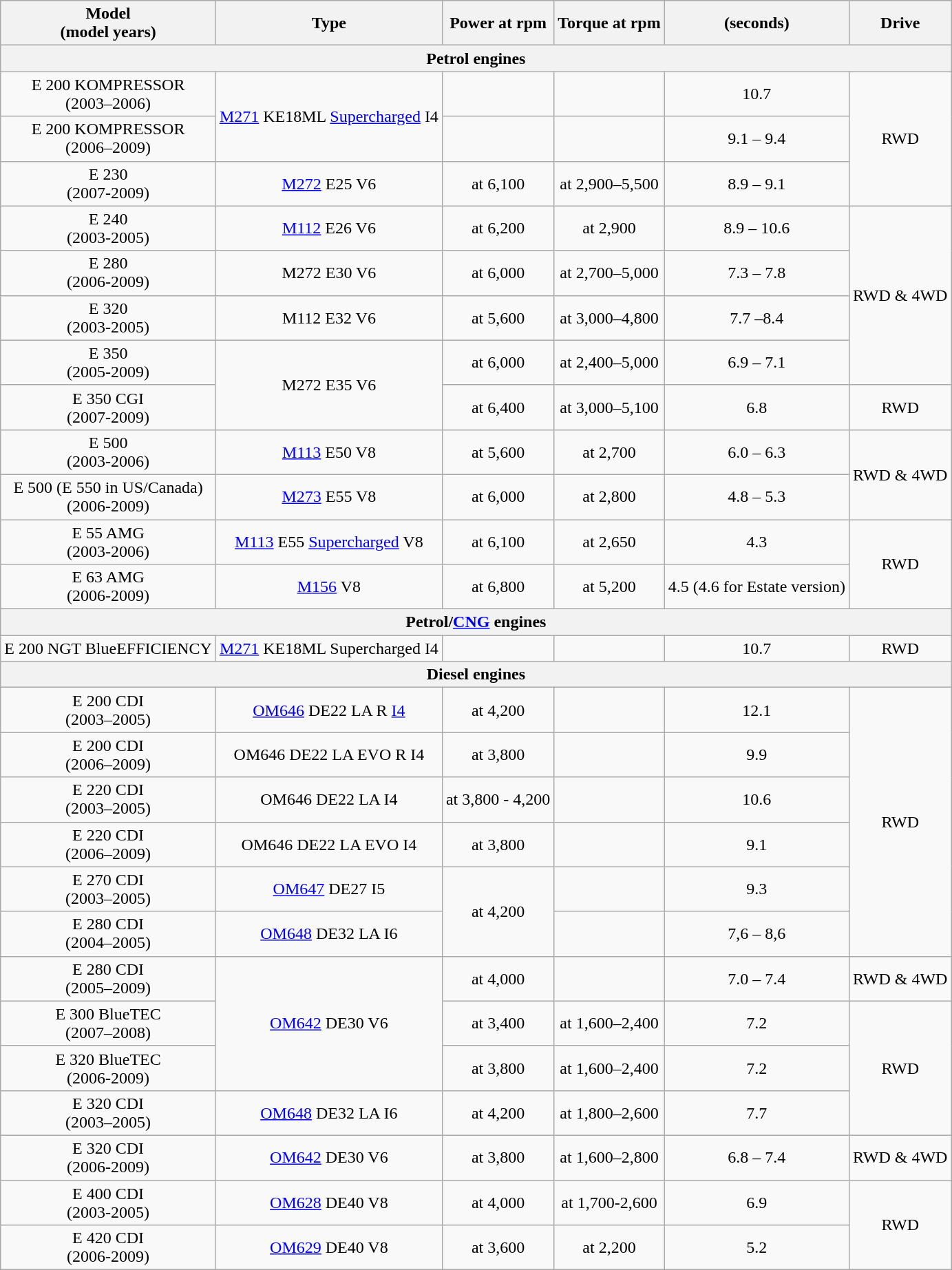<table class="wikitable" style="text-align:center;">
<tr>
<th>Model<br>(model years)</th>
<th>Type</th>
<th>Power at rpm</th>
<th>Torque at rpm</th>
<th> (seconds)</th>
<th>Drive</th>
</tr>
<tr>
<th colspan=6>Petrol engines</th>
</tr>
<tr>
<td>E 200 KOMPRESSOR<br>(2003–2006)</td>
<td rowspan="2"> <a href='#'>M271</a> KE18ML <a href='#'>Supercharged</a> I4</td>
<td></td>
<td></td>
<td>10.7</td>
<td rowspan="3">RWD</td>
</tr>
<tr>
<td>E 200 KOMPRESSOR<br>(2006–2009)</td>
<td></td>
<td></td>
<td>9.1 – 9.4</td>
</tr>
<tr>
<td>E 230<br>(2007-2009)</td>
<td> <a href='#'>M272</a> E25 V6</td>
<td> at 6,100</td>
<td> at 2,900–5,500</td>
<td>8.9 – 9.1</td>
</tr>
<tr>
<td>E 240<br>(2003-2005)</td>
<td>  <a href='#'>M112</a> E26 V6</td>
<td> at 6,200</td>
<td> at 2,900</td>
<td>8.9 – 10.6</td>
<td rowspan="4">RWD & 4WD</td>
</tr>
<tr>
<td>E 280<br>(2006-2009)</td>
<td> M272 E30 V6</td>
<td> at 6,000</td>
<td> at 2,700–5,000</td>
<td>7.3 – 7.8</td>
</tr>
<tr>
<td>E 320<br>(2003-2005)</td>
<td> M112 E32 V6</td>
<td> at 5,600</td>
<td> at 3,000–4,800</td>
<td>7.7 –8.4</td>
</tr>
<tr>
<td>E 350<br>(2005-2009)</td>
<td rowspan="2"> M272 E35 V6</td>
<td> at 6,000</td>
<td> at 2,400–5,000</td>
<td>6.9 – 7.1</td>
</tr>
<tr>
<td>E 350 CGI<br>(2007-2009)</td>
<td> at 6,400</td>
<td> at 3,000–5,100</td>
<td>6.8</td>
<td>RWD</td>
</tr>
<tr>
<td>E 500<br>(2003-2006)</td>
<td> <a href='#'>M113</a> E50 V8</td>
<td> at 5,600</td>
<td> at 2,700</td>
<td>6.0 – 6.3</td>
<td rowspan="2">RWD & 4WD</td>
</tr>
<tr>
<td>E 500 (E 550 in US/Canada)<br>(2006-2009)</td>
<td> <a href='#'>M273</a> E55 V8</td>
<td> at 6,000</td>
<td> at 2,800</td>
<td>4.8 – 5.3</td>
</tr>
<tr>
<td>E 55 AMG<br>(2003-2006)</td>
<td> <a href='#'>M113</a> E55 <a href='#'>Supercharged</a> V8</td>
<td> at 6,100</td>
<td> at 2,650</td>
<td>4.3</td>
<td rowspan="2">RWD</td>
</tr>
<tr>
<td>E 63 AMG<br>(2006-2009)</td>
<td> <a href='#'>M156</a> V8</td>
<td> at 6,800</td>
<td> at 5,200</td>
<td>4.5 (4.6 for Estate version)</td>
</tr>
<tr>
<th colspan=6>Petrol/<a href='#'>CNG</a> engines</th>
</tr>
<tr>
<td>E 200 NGT BlueEFFICIENCY</td>
<td> <a href='#'>M271</a> KE18ML Supercharged I4</td>
<td></td>
<td></td>
<td>10.7</td>
<td>RWD</td>
</tr>
<tr>
<th colspan=6>Diesel engines</th>
</tr>
<tr>
<td>E 200 CDI<br>(2003–2005)</td>
<td> <a href='#'>OM646</a> DE22 LA R <a href='#'>I4</a></td>
<td> at 4,200</td>
<td></td>
<td>12.1</td>
<td rowspan="6">RWD</td>
</tr>
<tr>
<td>E 200 CDI<br>(2006–2009)</td>
<td> OM646 DE22 LA EVO R I4</td>
<td> at 3,800</td>
<td></td>
<td>9.9</td>
</tr>
<tr>
<td>E 220 CDI<br>(2003–2005)</td>
<td> OM646 DE22 LA I4</td>
<td> at 3,800 - 4,200</td>
<td></td>
<td>10.6</td>
</tr>
<tr>
<td>E 220 CDI<br>(2006–2009)</td>
<td> OM646 DE22 LA EVO I4</td>
<td> at 3,800</td>
<td></td>
<td>9.1</td>
</tr>
<tr>
<td>E 270 CDI<br>(2003–2005)</td>
<td> <a href='#'>OM647</a> DE27 I5</td>
<td rowspan="2"> at 4,200</td>
<td></td>
<td>9.3</td>
</tr>
<tr>
<td>E 280 CDI<br>(2004–2005)</td>
<td> <a href='#'>OM648</a> DE32 LA I6</td>
<td></td>
<td>7,6 – 8,6</td>
</tr>
<tr>
<td>E 280 CDI<br>(2005–2009)</td>
<td rowspan="3"> <a href='#'>OM642</a> DE30 V6</td>
<td> at 4,000</td>
<td></td>
<td>7.0 – 7.4</td>
<td>RWD & 4WD</td>
</tr>
<tr>
<td>E 300 BlueTEC<br>(2007–2008)</td>
<td> at 3,400</td>
<td> at 1,600–2,400</td>
<td>7.2</td>
<td rowspan="3">RWD</td>
</tr>
<tr>
<td>E 320 BlueTEC<br>(2006-2009)</td>
<td> at 3,800</td>
<td> at 1,600–2,400</td>
<td>7.2</td>
</tr>
<tr>
<td>E 320 CDI<br>(2003–2005)</td>
<td> <a href='#'>OM648</a> DE32 LA I6</td>
<td> at 4,200</td>
<td> at 1,800–2,600</td>
<td>7.7</td>
</tr>
<tr>
<td>E 320 CDI<br>(2006-2009)</td>
<td> <a href='#'>OM642</a> DE30 V6</td>
<td> at 3,800</td>
<td> at 1,600–2,800</td>
<td>6.8 – 7.4</td>
<td>RWD & 4WD</td>
</tr>
<tr>
<td>E 400 CDI<br>(2003-2005)</td>
<td> <a href='#'>OM628</a> DE40 V8</td>
<td> at 4,000</td>
<td> at 1,700-2,600</td>
<td>6.9</td>
<td rowspan="2">RWD</td>
</tr>
<tr>
<td>E 420 CDI<br>(2006-2009)</td>
<td> <a href='#'>OM629</a> DE40 V8</td>
<td> at 3,600</td>
<td> at 2,200</td>
<td>5.2</td>
</tr>
</table>
